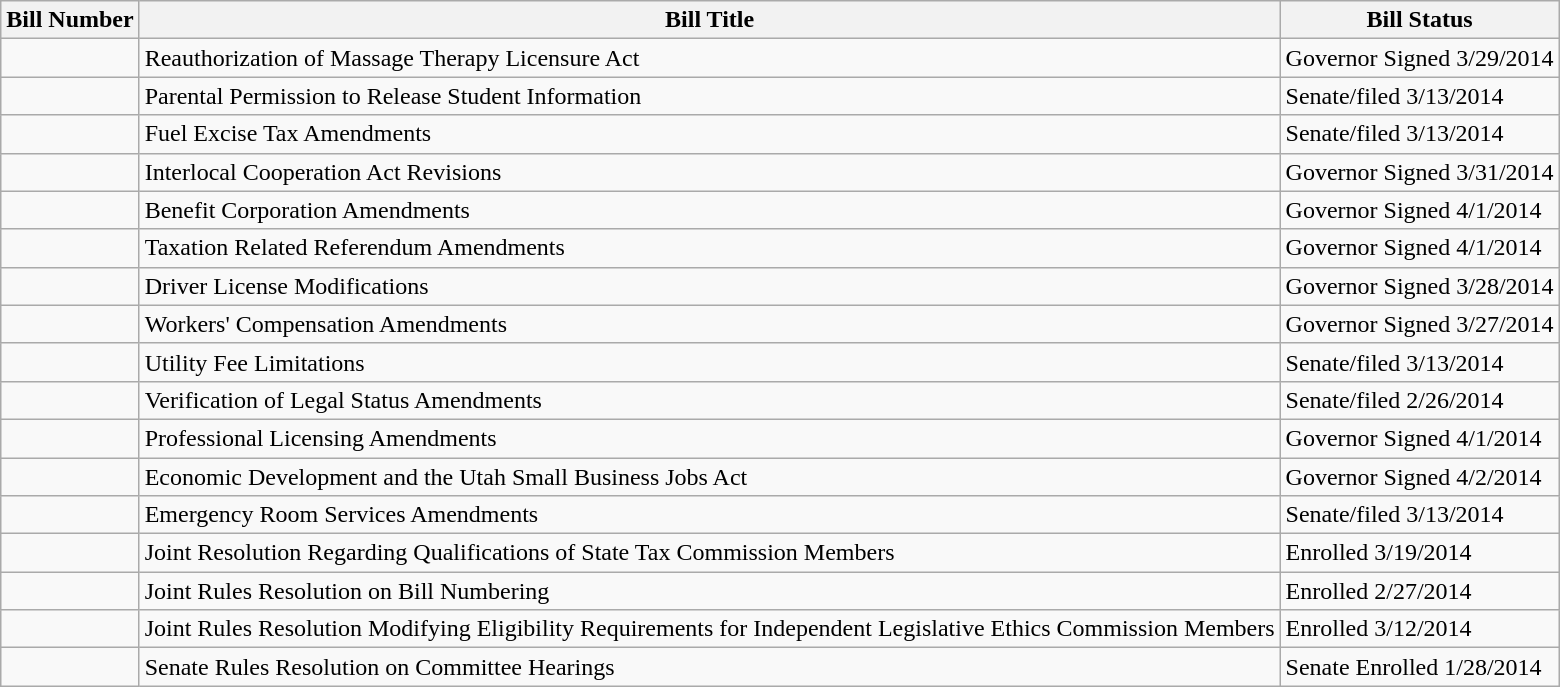<table class="wikitable">
<tr>
<th>Bill Number</th>
<th>Bill Title</th>
<th>Bill Status</th>
</tr>
<tr>
<td></td>
<td>Reauthorization of Massage Therapy Licensure Act</td>
<td>Governor Signed 3/29/2014</td>
</tr>
<tr>
<td></td>
<td>Parental Permission to Release Student Information</td>
<td>Senate/filed 3/13/2014</td>
</tr>
<tr>
<td></td>
<td>Fuel Excise Tax Amendments</td>
<td>Senate/filed 3/13/2014</td>
</tr>
<tr>
<td></td>
<td>Interlocal Cooperation Act Revisions</td>
<td>Governor Signed 3/31/2014</td>
</tr>
<tr>
<td></td>
<td>Benefit Corporation Amendments</td>
<td>Governor Signed 4/1/2014</td>
</tr>
<tr>
<td></td>
<td>Taxation Related Referendum Amendments</td>
<td>Governor Signed 4/1/2014</td>
</tr>
<tr>
<td></td>
<td>Driver License Modifications</td>
<td>Governor Signed 3/28/2014</td>
</tr>
<tr>
<td></td>
<td>Workers' Compensation Amendments</td>
<td>Governor Signed 3/27/2014</td>
</tr>
<tr>
<td></td>
<td>Utility Fee Limitations</td>
<td>Senate/filed 3/13/2014</td>
</tr>
<tr>
<td></td>
<td>Verification of Legal Status Amendments</td>
<td>Senate/filed 2/26/2014</td>
</tr>
<tr>
<td></td>
<td>Professional Licensing Amendments</td>
<td>Governor Signed 4/1/2014</td>
</tr>
<tr>
<td></td>
<td>Economic Development and the Utah Small Business Jobs Act</td>
<td>Governor Signed 4/2/2014</td>
</tr>
<tr>
<td></td>
<td>Emergency Room Services Amendments</td>
<td>Senate/filed 3/13/2014</td>
</tr>
<tr>
<td></td>
<td>Joint Resolution Regarding Qualifications of State Tax Commission Members</td>
<td>Enrolled 3/19/2014</td>
</tr>
<tr>
<td></td>
<td>Joint Rules Resolution on Bill Numbering</td>
<td>Enrolled 2/27/2014</td>
</tr>
<tr>
<td></td>
<td>Joint Rules Resolution Modifying Eligibility Requirements for Independent Legislative Ethics Commission Members</td>
<td>Enrolled 3/12/2014</td>
</tr>
<tr>
<td></td>
<td>Senate Rules Resolution on Committee Hearings</td>
<td>Senate Enrolled 1/28/2014</td>
</tr>
</table>
